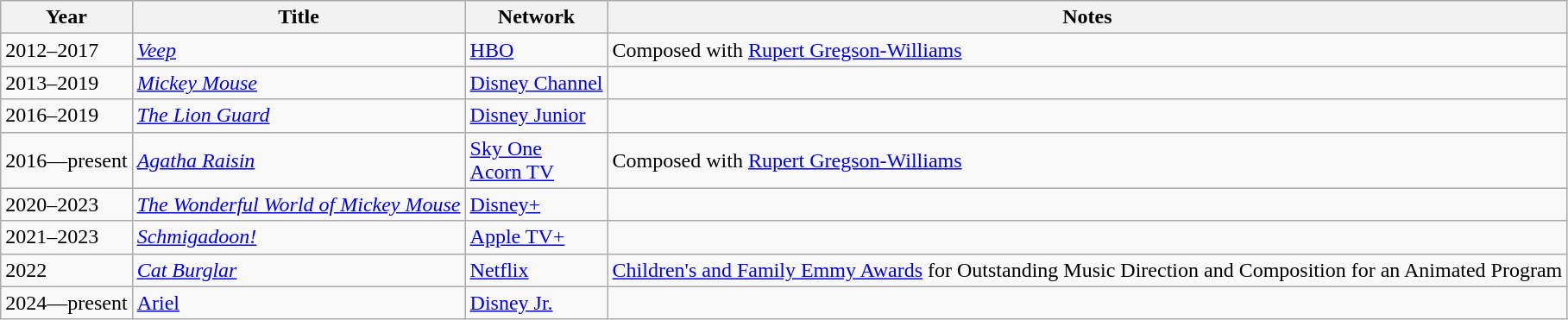<table class="wikitable sortable">
<tr>
<th>Year</th>
<th>Title</th>
<th>Network</th>
<th>Notes</th>
</tr>
<tr>
<td>2012–2017</td>
<td><em><a href='#'>Veep</a></em></td>
<td><a href='#'>HBO</a></td>
<td>Composed with <a href='#'>Rupert Gregson-Williams</a></td>
</tr>
<tr>
<td>2013–2019</td>
<td><em><a href='#'>Mickey Mouse</a></em></td>
<td><a href='#'>Disney Channel</a></td>
<td></td>
</tr>
<tr>
<td>2016–2019</td>
<td><em><a href='#'>The Lion Guard</a></em></td>
<td><a href='#'>Disney Junior</a></td>
<td></td>
</tr>
<tr>
<td>2016—present</td>
<td><em><a href='#'>Agatha Raisin</a></em></td>
<td><a href='#'>Sky One</a><br><a href='#'>Acorn TV</a></td>
<td>Composed with <a href='#'>Rupert Gregson-Williams</a></td>
</tr>
<tr>
<td>2020–2023</td>
<td><em><a href='#'>The Wonderful World of Mickey Mouse</a></em></td>
<td><a href='#'>Disney+</a></td>
<td></td>
</tr>
<tr>
<td>2021–2023</td>
<td><em><a href='#'>Schmigadoon!</a></em></td>
<td><a href='#'>Apple TV+</a></td>
<td></td>
</tr>
<tr>
<td>2022</td>
<td><em><a href='#'>Cat Burglar</a></td>
<td><a href='#'>Netflix</a></td>
<td><a href='#'>Children's and Family Emmy Awards</a> for Outstanding Music Direction and Composition for an Animated Program</td>
</tr>
<tr>
<td>2024—present</td>
<td></em><a href='#'>Ariel</a><em></td>
<td><a href='#'>Disney Jr.</a></td>
<td></td>
</tr>
</table>
